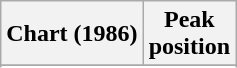<table class="wikitable sortable plainrowheaders" style="text-align:center">
<tr>
<th scope="col">Chart (1986)</th>
<th scope="col">Peak<br>position</th>
</tr>
<tr>
</tr>
<tr>
</tr>
<tr>
</tr>
</table>
